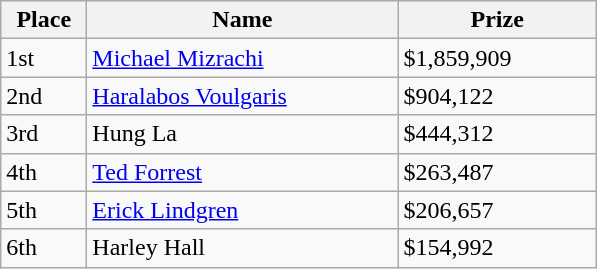<table class="wikitable">
<tr>
<th width="50">Place</th>
<th width="200">Name</th>
<th width="125">Prize</th>
</tr>
<tr>
<td>1st</td>
<td><a href='#'>Michael Mizrachi</a></td>
<td>$1,859,909</td>
</tr>
<tr>
<td>2nd</td>
<td><a href='#'>Haralabos Voulgaris</a></td>
<td>$904,122</td>
</tr>
<tr>
<td>3rd</td>
<td>Hung La</td>
<td>$444,312</td>
</tr>
<tr>
<td>4th</td>
<td><a href='#'>Ted Forrest</a></td>
<td>$263,487</td>
</tr>
<tr>
<td>5th</td>
<td><a href='#'>Erick Lindgren</a></td>
<td>$206,657</td>
</tr>
<tr>
<td>6th</td>
<td>Harley Hall</td>
<td>$154,992</td>
</tr>
</table>
